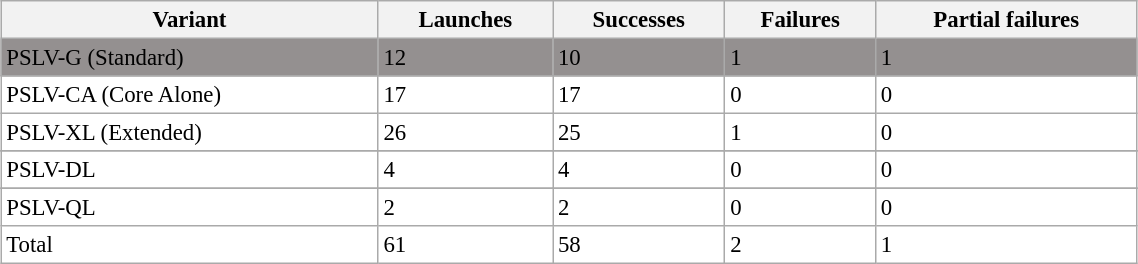<table class="wikitable" style="margin: 1em auto 1em auto;background:#fff; font-size:95%;width:60%">
<tr>
<th>Variant</th>
<th>Launches</th>
<th>Successes</th>
<th>Failures</th>
<th>Partial failures</th>
</tr>
<tr style="background:#949090">
<td>PSLV-G (Standard)</td>
<td>12</td>
<td>10</td>
<td>1</td>
<td>1</td>
</tr>
<tr>
<td>PSLV-CA (Core Alone)</td>
<td>17</td>
<td>17</td>
<td>0</td>
<td>0</td>
</tr>
<tr>
<td>PSLV-XL (Extended)</td>
<td>26</td>
<td>25</td>
<td>1</td>
<td>0</td>
</tr>
<tr>
</tr>
<tr>
<td>PSLV-DL</td>
<td>4</td>
<td>4</td>
<td>0</td>
<td>0</td>
</tr>
<tr>
</tr>
<tr>
<td>PSLV-QL</td>
<td>2</td>
<td>2</td>
<td>0</td>
<td>0</td>
</tr>
<tr>
<td>Total </td>
<td>61</td>
<td>58</td>
<td>2</td>
<td>1</td>
</tr>
</table>
